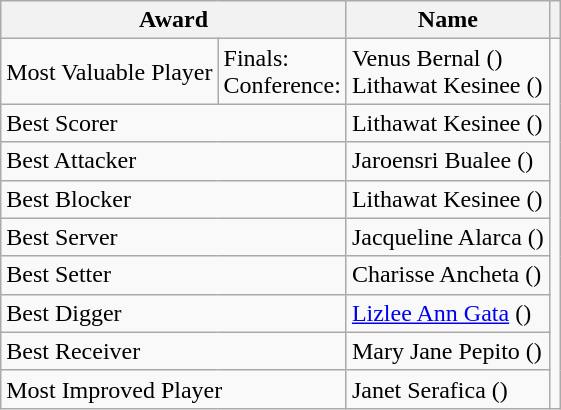<table class="wikitable">
<tr>
<th colspan="2">Award</th>
<th>Name</th>
<th></th>
</tr>
<tr>
<td>Most Valuable Player</td>
<td>Finals:<br>Conference:</td>
<td> Venus Bernal ()<br> Lithawat Kesinee ()</td>
<td rowspan="9" align="center"></td>
</tr>
<tr>
<td colspan="2">Best Scorer</td>
<td> Lithawat Kesinee ()</td>
</tr>
<tr>
<td colspan="2">Best Attacker</td>
<td> Jaroensri Bualee ()</td>
</tr>
<tr>
<td colspan="2">Best Blocker</td>
<td> Lithawat Kesinee ()</td>
</tr>
<tr>
<td colspan="2">Best Server</td>
<td> Jacqueline Alarca ()</td>
</tr>
<tr>
<td colspan="2">Best Setter</td>
<td> Charisse Ancheta ()</td>
</tr>
<tr>
<td colspan="2">Best Digger</td>
<td> <a href='#'>Lizlee Ann Gata</a> ()</td>
</tr>
<tr>
<td colspan="2">Best Receiver</td>
<td> Mary Jane Pepito ()</td>
</tr>
<tr>
<td colspan="2">Most Improved Player</td>
<td> Janet Serafica ()</td>
</tr>
</table>
